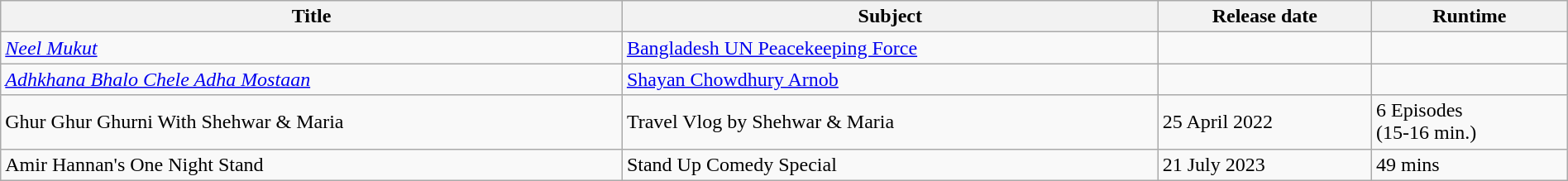<table class="wikitable sortable" style="width:100%;">
<tr>
<th>Title</th>
<th>Subject</th>
<th>Release date</th>
<th>Runtime</th>
</tr>
<tr>
<td><em><a href='#'>Neel Mukut</a></em></td>
<td><a href='#'>Bangladesh UN Peacekeeping Force</a></td>
<td></td>
<td></td>
</tr>
<tr>
<td><em><a href='#'>Adhkhana Bhalo Chele Adha Mostaan</a></em></td>
<td><a href='#'>Shayan Chowdhury Arnob</a></td>
<td></td>
<td></td>
</tr>
<tr>
<td>Ghur Ghur Ghurni With Shehwar & Maria</td>
<td>Travel Vlog by Shehwar & Maria</td>
<td>25 April 2022</td>
<td>6 Episodes<br>(15-16 min.)</td>
</tr>
<tr>
<td>Amir Hannan's One Night Stand</td>
<td>Stand Up Comedy Special</td>
<td>21 July 2023</td>
<td>49 mins</td>
</tr>
</table>
